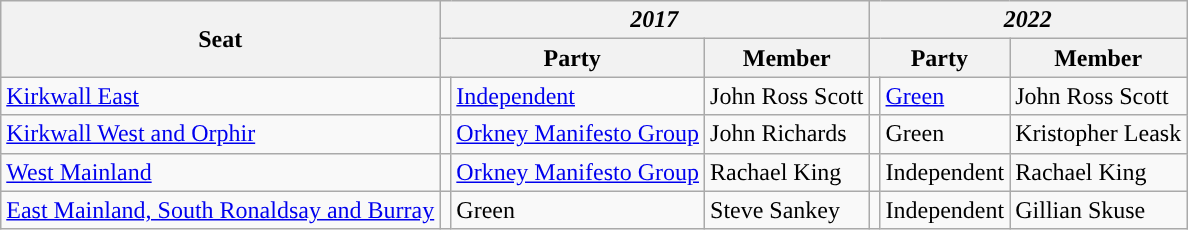<table class="wikitable">
<tr>
<th scope="col" rowspan="2" style="text-align:center">Seat</th>
<th scope="col" colspan="3" style="text-align:center"><em>2017</em></th>
<th scope="col" colspan="3" style="text-align:center"><em>2022</em></th>
</tr>
<tr>
<th colspan="2" style="text-align:center">Party</th>
<th style="text-align:center">Member</th>
<th colspan="2" style="text-align:center">Party</th>
<th style="text-align:center">Member</th>
</tr>
<tr>
<td scope="row"><a href='#'>Kirkwall East</a></td>
<td></td>
<td><a href='#'>Independent</a></td>
<td>John Ross Scott</td>
<td></td>
<td><a href='#'>Green</a></td>
<td>John Ross Scott</td>
</tr>
<tr>
<td scope="row"><a href='#'>Kirkwall West and Orphir</a></td>
<td></td>
<td><a href='#'>Orkney Manifesto Group</a></td>
<td>John Richards</td>
<td></td>
<td>Green</td>
<td>Kristopher Leask</td>
</tr>
<tr>
<td scope="row"><a href='#'>West Mainland</a></td>
<td></td>
<td><a href='#'>Orkney Manifesto Group</a></td>
<td>Rachael King</td>
<td></td>
<td>Independent</td>
<td>Rachael King</td>
</tr>
<tr>
<td scope="row"><a href='#'>East Mainland, South Ronaldsay and Burray</a></td>
<td></td>
<td>Green</td>
<td>Steve Sankey</td>
<td></td>
<td>Independent</td>
<td>Gillian Skuse</td>
</tr>
</table>
